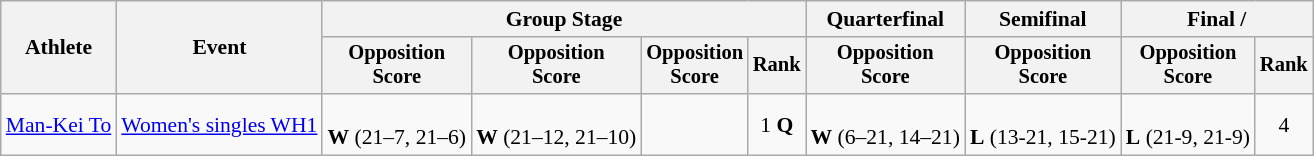<table class="wikitable" style="font-size:90%; text-align:center">
<tr>
<th rowspan=2>Athlete</th>
<th rowspan=2>Event</th>
<th colspan=4>Group Stage</th>
<th>Quarterfinal</th>
<th>Semifinal</th>
<th colspan=2>Final / </th>
</tr>
<tr style="font-size:95%">
<th>Opposition<br>Score</th>
<th>Opposition<br>Score</th>
<th>Opposition<br>Score</th>
<th>Rank</th>
<th>Opposition<br>Score</th>
<th>Opposition<br>Score</th>
<th>Opposition<br>Score</th>
<th>Rank</th>
</tr>
<tr>
<td align=left><a href='#'>Man-Kei To</a></td>
<td align=left><a href='#'>Women's singles WH1</a></td>
<td><br><strong>W</strong> (21–7, 21–6)</td>
<td><br><strong>W</strong> (21–12, 21–10)</td>
<td></td>
<td>1 <strong>Q</strong></td>
<td><br><strong>W</strong> (6–21, 14–21)</td>
<td><br><strong>L</strong> (13-21, 15-21)</td>
<td><br><strong>L</strong> (21-9, 21-9)</td>
<td>4</td>
</tr>
</table>
